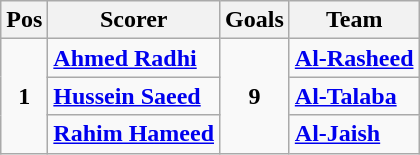<table class="wikitable">
<tr>
<th>Pos</th>
<th>Scorer</th>
<th>Goals</th>
<th>Team</th>
</tr>
<tr>
<td rowspan=3 align=center><strong>1</strong></td>
<td><strong><a href='#'>Ahmed Radhi</a></strong></td>
<td rowspan=3 align=center><strong>9</strong></td>
<td><strong><a href='#'>Al-Rasheed</a></strong></td>
</tr>
<tr>
<td><strong><a href='#'>Hussein Saeed</a></strong></td>
<td><strong><a href='#'>Al-Talaba</a></strong></td>
</tr>
<tr>
<td><strong><a href='#'>Rahim Hameed</a></strong></td>
<td><strong><a href='#'>Al-Jaish</a></strong></td>
</tr>
</table>
